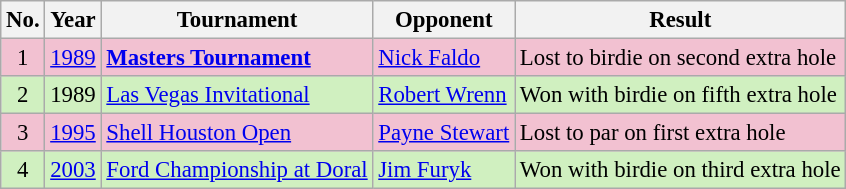<table class="wikitable" style="font-size:95%;">
<tr>
<th>No.</th>
<th>Year</th>
<th>Tournament</th>
<th>Opponent</th>
<th>Result</th>
</tr>
<tr style="background:#F2C1D1;">
<td align=center>1</td>
<td><a href='#'>1989</a></td>
<td><strong><a href='#'>Masters Tournament</a></strong></td>
<td> <a href='#'>Nick Faldo</a></td>
<td>Lost to birdie on second extra hole</td>
</tr>
<tr style="background:#D0F0C0;">
<td align=center>2</td>
<td>1989</td>
<td><a href='#'>Las Vegas Invitational</a></td>
<td> <a href='#'>Robert Wrenn</a></td>
<td>Won with birdie on fifth extra hole</td>
</tr>
<tr style="background:#F2C1D1;">
<td align=center>3</td>
<td><a href='#'>1995</a></td>
<td><a href='#'>Shell Houston Open</a></td>
<td> <a href='#'>Payne Stewart</a></td>
<td>Lost to par on first extra hole</td>
</tr>
<tr style="background:#D0F0C0;">
<td align=center>4</td>
<td><a href='#'>2003</a></td>
<td><a href='#'>Ford Championship at Doral</a></td>
<td> <a href='#'>Jim Furyk</a></td>
<td>Won with birdie on third extra hole</td>
</tr>
</table>
